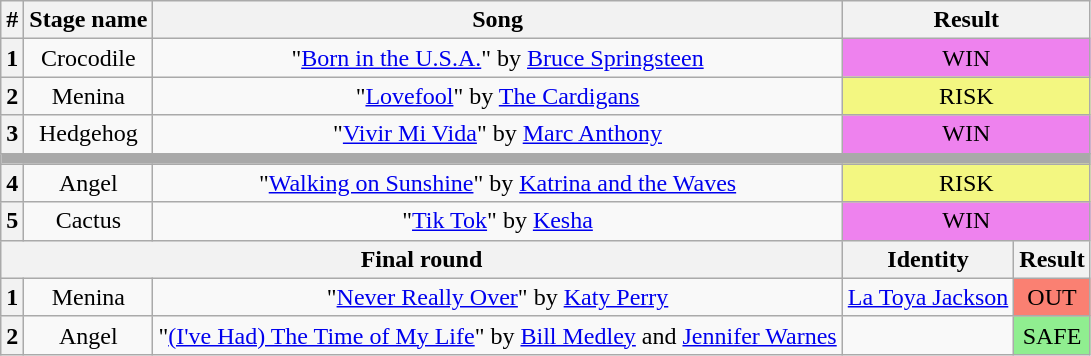<table class="wikitable plainrowheaders" style="text-align:center">
<tr>
<th>#</th>
<th>Stage name</th>
<th>Song</th>
<th colspan="2">Result</th>
</tr>
<tr>
<th>1</th>
<td>Crocodile</td>
<td>"<a href='#'>Born in the U.S.A.</a>" by <a href='#'>Bruce Springsteen</a></td>
<td colspan="2" bgcolor="violet">WIN</td>
</tr>
<tr>
<th>2</th>
<td>Menina</td>
<td>"<a href='#'>Lovefool</a>" by <a href='#'>The Cardigans</a></td>
<td colspan="2" bgcolor="#F3F781">RISK</td>
</tr>
<tr>
<th>3</th>
<td>Hedgehog</td>
<td>"<a href='#'>Vivir Mi Vida</a>" by <a href='#'>Marc Anthony</a></td>
<td colspan="2" bgcolor="violet">WIN</td>
</tr>
<tr>
<td colspan="5" style="background:darkgray"></td>
</tr>
<tr>
<th>4</th>
<td>Angel</td>
<td>"<a href='#'>Walking on Sunshine</a>" by <a href='#'>Katrina and the Waves</a></td>
<td colspan="2" bgcolor="#F3F781">RISK</td>
</tr>
<tr>
<th>5</th>
<td>Cactus</td>
<td>"<a href='#'>Tik Tok</a>" by <a href='#'>Kesha</a></td>
<td colspan="2" bgcolor="violet">WIN</td>
</tr>
<tr>
<th colspan="3">Final round</th>
<th>Identity</th>
<th>Result</th>
</tr>
<tr>
<th>1</th>
<td>Menina</td>
<td>"<a href='#'>Never Really Over</a>" by <a href='#'>Katy Perry</a></td>
<td><a href='#'>La Toya Jackson</a></td>
<td bgcolor="salmon">OUT</td>
</tr>
<tr>
<th>2</th>
<td>Angel</td>
<td>"<a href='#'>(I've Had) The Time of My Life</a>" by <a href='#'>Bill Medley</a> and <a href='#'>Jennifer Warnes</a></td>
<td></td>
<td bgcolor="lightgreen">SAFE</td>
</tr>
</table>
